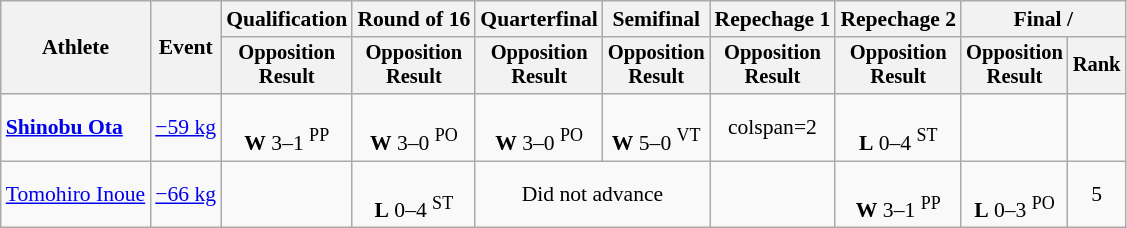<table class="wikitable" style="font-size:90%">
<tr>
<th rowspan=2>Athlete</th>
<th rowspan=2>Event</th>
<th>Qualification</th>
<th>Round of 16</th>
<th>Quarterfinal</th>
<th>Semifinal</th>
<th>Repechage 1</th>
<th>Repechage 2</th>
<th colspan=2>Final / </th>
</tr>
<tr style="font-size: 95%">
<th>Opposition<br>Result</th>
<th>Opposition<br>Result</th>
<th>Opposition<br>Result</th>
<th>Opposition<br>Result</th>
<th>Opposition<br>Result</th>
<th>Opposition<br>Result</th>
<th>Opposition<br>Result</th>
<th>Rank</th>
</tr>
<tr align=center>
<td align=left><strong><a href='#'>Shinobu Ota</a></strong></td>
<td align=left><a href='#'>−59 kg</a></td>
<td><br><strong>W</strong> 3–1 <sup>PP</sup></td>
<td><br><strong>W</strong> 3–0 <sup>PO</sup></td>
<td><br><strong>W</strong> 3–0 <sup>PO</sup></td>
<td><br><strong>W</strong> 5–0 <sup>VT</sup></td>
<td>colspan=2 </td>
<td><br><strong>L</strong> 0–4 <sup>ST</sup></td>
<td></td>
</tr>
<tr align=center>
<td align=left><a href='#'>Tomohiro Inoue</a></td>
<td align=left><a href='#'>−66 kg</a></td>
<td></td>
<td><br><strong>L</strong> 0–4 <sup>ST</sup></td>
<td colspan=2>Did not advance</td>
<td></td>
<td><br><strong>W</strong> 3–1 <sup>PP</sup></td>
<td><br><strong>L</strong> 0–3 <sup>PO</sup></td>
<td>5</td>
</tr>
</table>
